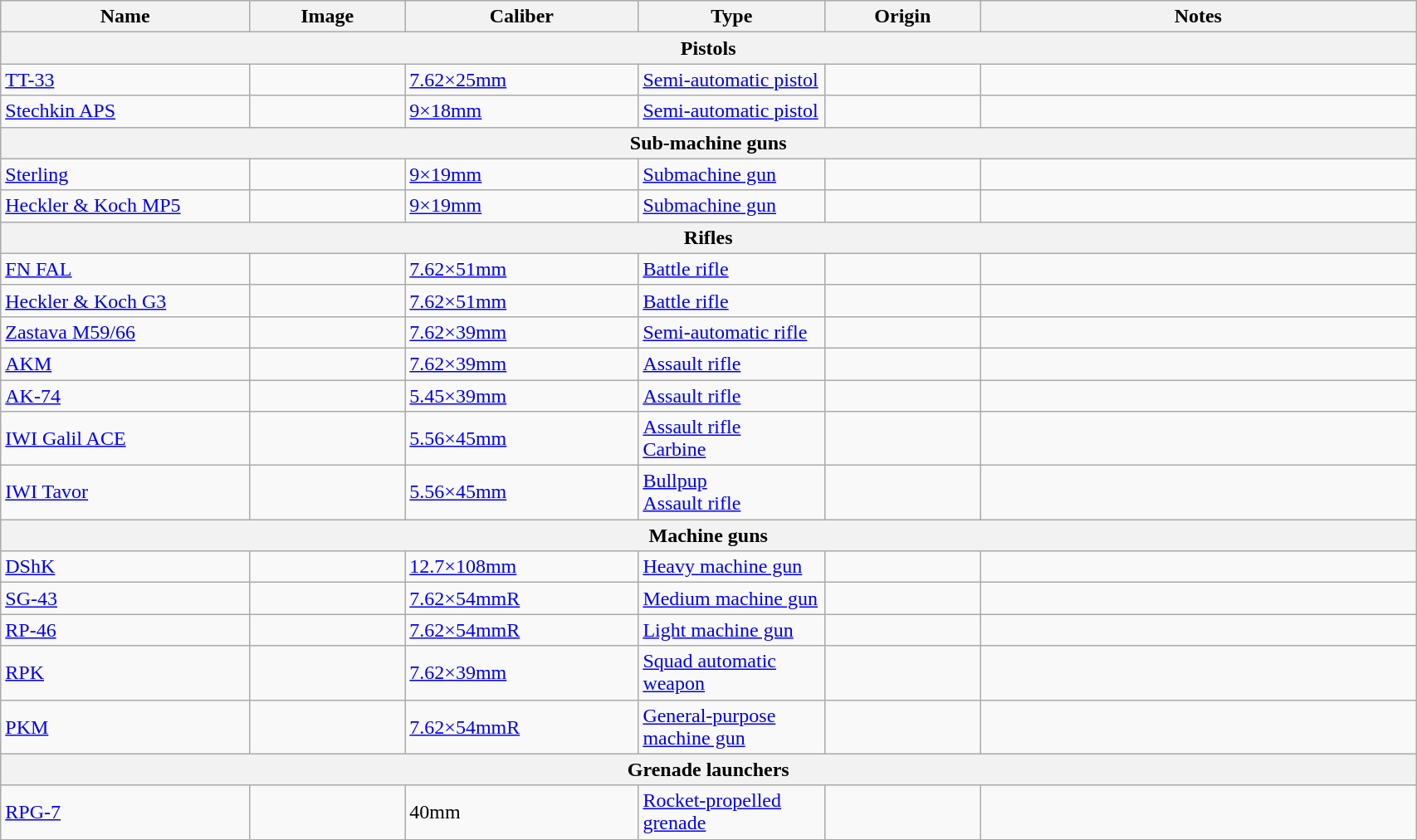<table class="wikitable" style="width:90%;">
<tr>
<th width=16%>Name</th>
<th width=10%>Image</th>
<th width=15%>Caliber</th>
<th width=12%>Type</th>
<th width=10%>Origin</th>
<th width=28%>Notes</th>
</tr>
<tr>
<th colspan="6">Pistols</th>
</tr>
<tr>
<td><a href='#'>TT-33</a></td>
<td></td>
<td><a href='#'>7.62×25mm</a></td>
<td><a href='#'>Semi-automatic pistol</a></td>
<td></td>
<td></td>
</tr>
<tr>
<td><a href='#'>Stechkin APS</a></td>
<td></td>
<td><a href='#'>9×18mm</a></td>
<td><a href='#'>Semi-automatic pistol</a></td>
<td></td>
<td></td>
</tr>
<tr>
<th colspan="6">Sub-machine guns</th>
</tr>
<tr>
<td><a href='#'>Sterling</a></td>
<td></td>
<td><a href='#'>9×19mm</a></td>
<td><a href='#'>Submachine gun</a></td>
<td></td>
<td></td>
</tr>
<tr>
<td><a href='#'>Heckler & Koch MP5</a></td>
<td></td>
<td><a href='#'>9×19mm</a></td>
<td><a href='#'>Submachine gun</a></td>
<td></td>
<td></td>
</tr>
<tr>
<th colspan="6">Rifles</th>
</tr>
<tr>
<td><a href='#'>FN FAL</a></td>
<td></td>
<td><a href='#'>7.62×51mm</a></td>
<td><a href='#'>Battle rifle</a></td>
<td></td>
<td></td>
</tr>
<tr>
<td><a href='#'>Heckler & Koch G3</a></td>
<td></td>
<td><a href='#'>7.62×51mm</a></td>
<td><a href='#'>Battle rifle</a></td>
<td></td>
<td></td>
</tr>
<tr>
<td><a href='#'>Zastava M59/66</a></td>
<td></td>
<td><a href='#'>7.62×39mm</a></td>
<td><a href='#'>Semi-automatic rifle</a></td>
<td></td>
<td></td>
</tr>
<tr>
<td><a href='#'>AKM</a></td>
<td></td>
<td><a href='#'>7.62×39mm</a></td>
<td><a href='#'>Assault rifle</a></td>
<td></td>
<td></td>
</tr>
<tr>
<td><a href='#'>AK-74</a></td>
<td></td>
<td><a href='#'>5.45×39mm</a></td>
<td><a href='#'>Assault rifle</a></td>
<td></td>
<td></td>
</tr>
<tr>
<td><a href='#'>IWI Galil ACE</a></td>
<td></td>
<td><a href='#'>5.56×45mm</a></td>
<td><a href='#'>Assault rifle</a><br><a href='#'>Carbine</a></td>
<td></td>
<td></td>
</tr>
<tr>
<td><a href='#'>IWI Tavor</a></td>
<td></td>
<td><a href='#'>5.56×45mm</a></td>
<td><a href='#'>Bullpup</a><br><a href='#'>Assault rifle</a></td>
<td></td>
<td></td>
</tr>
<tr>
<th colspan="6">Machine guns</th>
</tr>
<tr>
<td><a href='#'>DShK</a></td>
<td></td>
<td><a href='#'>12.7×108mm</a></td>
<td><a href='#'>Heavy machine gun</a></td>
<td></td>
<td></td>
</tr>
<tr>
<td><a href='#'>SG-43</a></td>
<td></td>
<td><a href='#'>7.62×54mmR</a></td>
<td><a href='#'>Medium machine gun</a></td>
<td></td>
<td></td>
</tr>
<tr>
<td><a href='#'>RP-46</a></td>
<td></td>
<td><a href='#'>7.62×54mmR</a></td>
<td><a href='#'>Light machine gun</a></td>
<td></td>
<td></td>
</tr>
<tr>
<td><a href='#'>RPK</a></td>
<td></td>
<td><a href='#'>7.62×39mm</a></td>
<td><a href='#'>Squad automatic weapon</a></td>
<td></td>
<td></td>
</tr>
<tr>
<td><a href='#'>PKM</a></td>
<td></td>
<td><a href='#'>7.62×54mmR</a></td>
<td><a href='#'>General-purpose machine gun</a></td>
<td></td>
<td></td>
</tr>
<tr>
<th colspan="6">Grenade launchers</th>
</tr>
<tr>
<td><a href='#'>RPG-7</a></td>
<td></td>
<td>40mm</td>
<td><a href='#'>Rocket-propelled grenade</a></td>
<td></td>
<td></td>
</tr>
</table>
